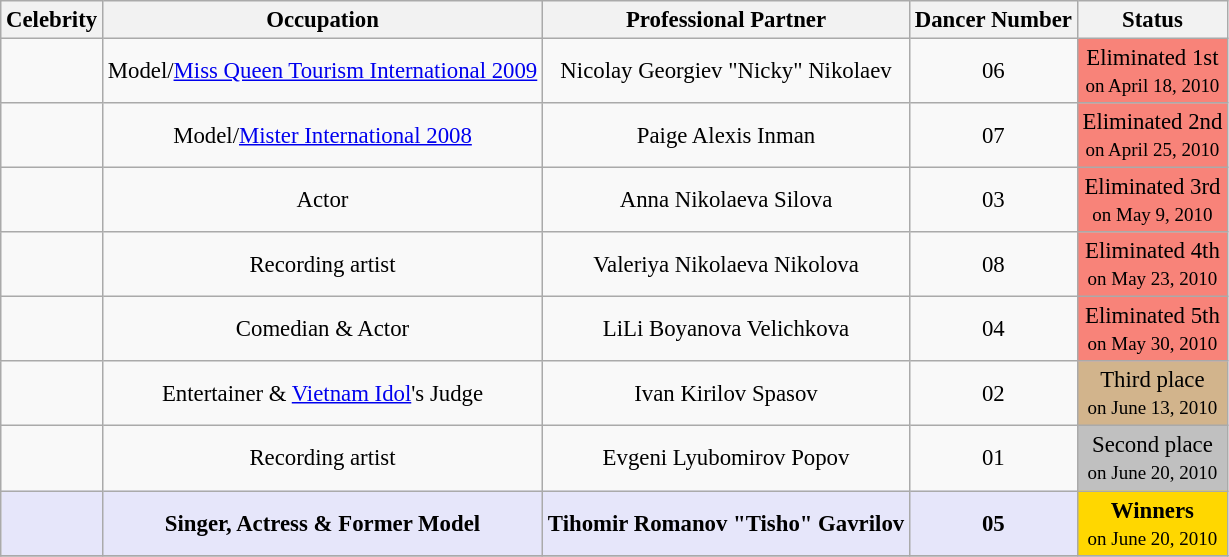<table class="wikitable sortable" align=center border="2" cellpadding="3" cellspacing="0" style="text-align:center; font-size:95%">
<tr>
<th>Celebrity</th>
<th>Occupation</th>
<th>Professional Partner</th>
<th>Dancer Number</th>
<th>Status</th>
</tr>
<tr>
<td></td>
<td>Model/<a href='#'>Miss Queen Tourism International 2009</a></td>
<td>Nicolay Georgiev "Nicky" Nikolaev</td>
<td>06</td>
<td style="text-align:center; background:#F88379;">Eliminated 1st<br><small>on April 18, 2010</small></td>
</tr>
<tr>
<td></td>
<td>Model/<a href='#'>Mister International 2008</a></td>
<td>Paige Alexis Inman</td>
<td>07</td>
<td style="text-align:center; background:#F88379;">Eliminated 2nd<br><small>on April 25, 2010</small></td>
</tr>
<tr>
<td></td>
<td>Actor</td>
<td>Anna Nikolaeva Silova</td>
<td>03</td>
<td style="text-align:center; background:#F88379;">Eliminated 3rd<br><small>on May 9, 2010</small></td>
</tr>
<tr>
<td></td>
<td>Recording artist</td>
<td>Valeriya Nikolaeva Nikolova</td>
<td>08</td>
<td style="text-align:center; background:#F88379;">Eliminated 4th<br><small>on May 23, 2010</small></td>
</tr>
<tr>
<td></td>
<td>Comedian & Actor</td>
<td>LiLi Boyanova Velichkova</td>
<td>04</td>
<td style="text-align:center; background:#F88379;">Eliminated 5th<br><small>on May 30, 2010</small></td>
</tr>
<tr>
<td></td>
<td>Entertainer & <a href='#'>Vietnam Idol</a>'s Judge</td>
<td>Ivan Kirilov Spasov</td>
<td>02</td>
<td style="text-align:center; background:tan;">Third place<br><small>on June 13, 2010</small></td>
</tr>
<tr>
<td></td>
<td>Recording artist</td>
<td>Evgeni Lyubomirov Popov</td>
<td>01</td>
<td style="text-align:center; background:silver;">Second place<br><small>on June 20, 2010</small></td>
</tr>
<tr bgcolor="lavender">
<td></td>
<td><strong>Singer, Actress & Former Model</strong></td>
<td><strong>Tihomir Romanov "Tisho" Gavrilov</strong></td>
<td><strong>05</strong></td>
<td style="text-align:center; background:gold;"><strong>Winners</strong><br><small>on June 20, 2010</small></td>
</tr>
<tr>
</tr>
</table>
